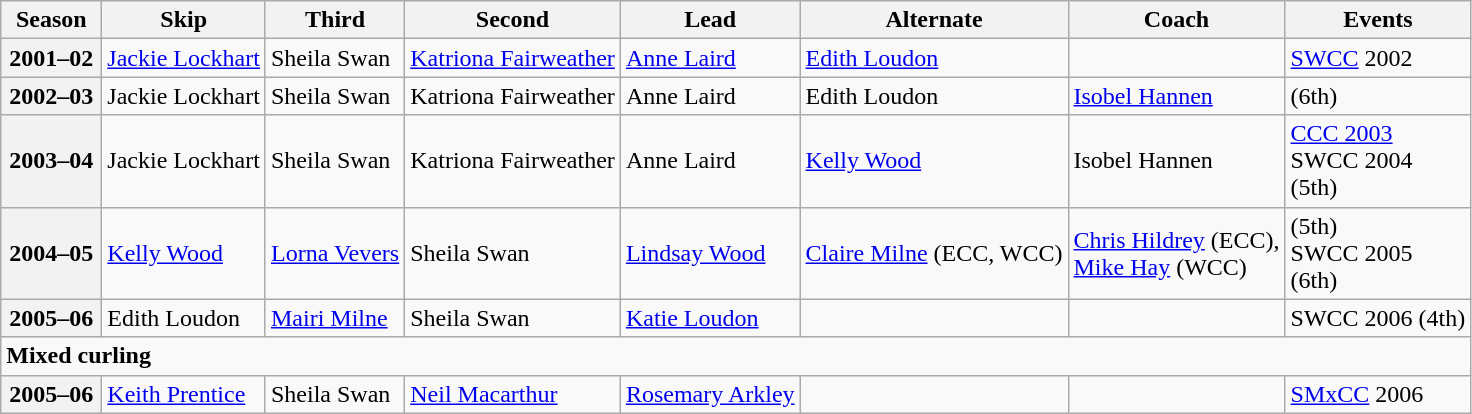<table class="wikitable">
<tr>
<th scope="col" width=60>Season</th>
<th scope="col">Skip</th>
<th scope="col">Third</th>
<th scope="col">Second</th>
<th scope="col">Lead</th>
<th scope="col">Alternate</th>
<th scope="col">Coach</th>
<th scope="col">Events</th>
</tr>
<tr>
<th scope="row">2001–02</th>
<td><a href='#'>Jackie Lockhart</a></td>
<td>Sheila Swan</td>
<td><a href='#'>Katriona Fairweather</a></td>
<td><a href='#'>Anne Laird</a></td>
<td><a href='#'>Edith Loudon</a></td>
<td></td>
<td><a href='#'>SWCC</a> 2002 <br> </td>
</tr>
<tr>
<th scope="row">2002–03</th>
<td>Jackie Lockhart</td>
<td>Sheila Swan</td>
<td>Katriona Fairweather</td>
<td>Anne Laird</td>
<td>Edith Loudon</td>
<td><a href='#'>Isobel Hannen</a></td>
<td> (6th)</td>
</tr>
<tr>
<th scope="row">2003–04</th>
<td>Jackie Lockhart</td>
<td>Sheila Swan</td>
<td>Katriona Fairweather</td>
<td>Anne Laird</td>
<td><a href='#'>Kelly Wood</a></td>
<td>Isobel Hannen</td>
<td><a href='#'>CCC 2003</a> <br>SWCC 2004 <br> (5th)</td>
</tr>
<tr>
<th scope="row">2004–05</th>
<td><a href='#'>Kelly Wood</a></td>
<td><a href='#'>Lorna Vevers</a></td>
<td>Sheila Swan</td>
<td><a href='#'>Lindsay Wood</a></td>
<td><a href='#'>Claire Milne</a> (ECC, WCC)</td>
<td><a href='#'>Chris Hildrey</a> (ECC),<br><a href='#'>Mike Hay</a> (WCC)</td>
<td> (5th)<br>SWCC 2005 <br> (6th)</td>
</tr>
<tr>
<th scope="row">2005–06</th>
<td>Edith Loudon</td>
<td><a href='#'>Mairi Milne</a></td>
<td>Sheila Swan</td>
<td><a href='#'>Katie Loudon</a></td>
<td></td>
<td></td>
<td>SWCC 2006 (4th)</td>
</tr>
<tr>
<td colspan=8><strong>Mixed curling</strong></td>
</tr>
<tr>
<th scope="row">2005–06</th>
<td><a href='#'>Keith Prentice</a></td>
<td>Sheila Swan</td>
<td><a href='#'>Neil Macarthur</a></td>
<td><a href='#'>Rosemary Arkley</a></td>
<td></td>
<td></td>
<td><a href='#'>SMxCC</a> 2006 </td>
</tr>
</table>
